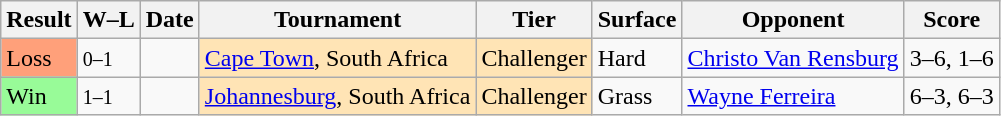<table class="sortable wikitable">
<tr>
<th>Result</th>
<th class="unsortable">W–L</th>
<th>Date</th>
<th>Tournament</th>
<th>Tier</th>
<th>Surface</th>
<th>Opponent</th>
<th class="unsortable">Score</th>
</tr>
<tr>
<td style="background:#ffa07a;">Loss</td>
<td><small>0–1</small></td>
<td></td>
<td style="background:moccasin;"><a href='#'>Cape Town</a>, South Africa</td>
<td style="background:moccasin;">Challenger</td>
<td>Hard</td>
<td> <a href='#'>Christo Van Rensburg</a></td>
<td>3–6, 1–6</td>
</tr>
<tr>
<td style="background:#98fb98;">Win</td>
<td><small>1–1</small></td>
<td></td>
<td style="background:moccasin;"><a href='#'>Johannesburg</a>, South Africa</td>
<td style="background:moccasin;">Challenger</td>
<td>Grass</td>
<td> <a href='#'>Wayne Ferreira</a></td>
<td>6–3, 6–3</td>
</tr>
</table>
